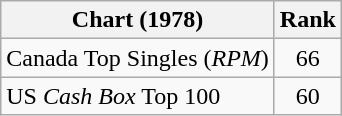<table class="wikitable">
<tr>
<th>Chart (1978)</th>
<th>Rank</th>
</tr>
<tr>
<td>Canada Top Singles (<em>RPM</em>)</td>
<td style="text-align:center;">66</td>
</tr>
<tr>
<td>US <em>Cash Box</em> Top 100</td>
<td style="text-align:center;">60</td>
</tr>
</table>
